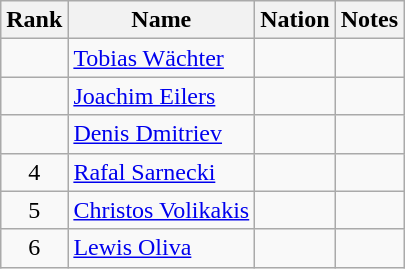<table class="wikitable sortable" style="text-align:center">
<tr>
<th>Rank</th>
<th>Name</th>
<th>Nation</th>
<th>Notes</th>
</tr>
<tr>
<td></td>
<td align=left><a href='#'>Tobias Wächter</a></td>
<td align=left></td>
<td></td>
</tr>
<tr>
<td></td>
<td align=left><a href='#'>Joachim Eilers</a></td>
<td align=left></td>
<td></td>
</tr>
<tr>
<td></td>
<td align=left><a href='#'>Denis Dmitriev</a></td>
<td align=left></td>
<td></td>
</tr>
<tr>
<td>4</td>
<td align=left><a href='#'>Rafal Sarnecki</a></td>
<td align=left></td>
<td></td>
</tr>
<tr>
<td>5</td>
<td align=left><a href='#'>Christos Volikakis</a></td>
<td align=left></td>
<td></td>
</tr>
<tr>
<td>6</td>
<td align=left><a href='#'>Lewis Oliva</a></td>
<td align=left></td>
<td></td>
</tr>
</table>
